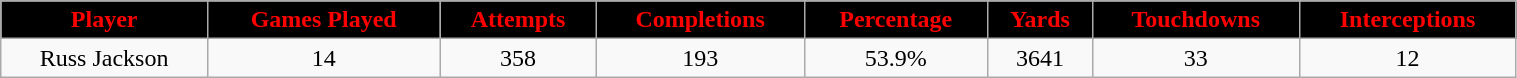<table class="wikitable" style="width:80%;">
<tr style="text-align:center; background:black; color:red;">
<td><strong>Player</strong></td>
<td><strong>Games Played</strong></td>
<td><strong>Attempts</strong></td>
<td><strong>Completions</strong></td>
<td><strong>Percentage</strong></td>
<td><strong>Yards</strong></td>
<td><strong>Touchdowns</strong></td>
<td><strong>Interceptions</strong></td>
</tr>
<tr style="text-align:center;">
<td>Russ Jackson</td>
<td>14</td>
<td>358</td>
<td>193</td>
<td>53.9%</td>
<td>3641</td>
<td>33</td>
<td>12</td>
</tr>
</table>
